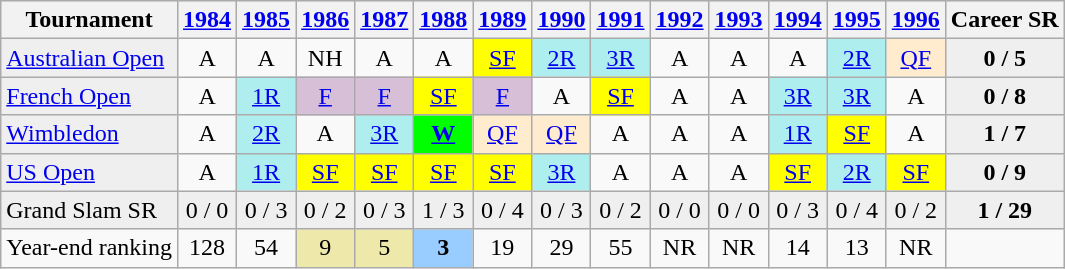<table class="wikitable">
<tr style="background:#efefef;">
<th>Tournament</th>
<th><a href='#'>1984</a></th>
<th><a href='#'>1985</a></th>
<th><a href='#'>1986</a></th>
<th><a href='#'>1987</a></th>
<th><a href='#'>1988</a></th>
<th><a href='#'>1989</a></th>
<th><a href='#'>1990</a></th>
<th><a href='#'>1991</a></th>
<th><a href='#'>1992</a></th>
<th><a href='#'>1993</a></th>
<th><a href='#'>1994</a></th>
<th><a href='#'>1995</a></th>
<th><a href='#'>1996</a></th>
<th>Career SR</th>
</tr>
<tr>
<td style="background:#EFEFEF;"><a href='#'>Australian Open</a></td>
<td style="text-align:center;">A</td>
<td style="text-align:center;">A</td>
<td style="text-align:center;">NH</td>
<td style="text-align:center;">A</td>
<td style="text-align:center;">A</td>
<td style="text-align:center; background:yellow;"><a href='#'>SF</a></td>
<td style="text-align:center; background:#afeeee;"><a href='#'>2R</a></td>
<td style="text-align:center; background:#afeeee;"><a href='#'>3R</a></td>
<td style="text-align:center;">A</td>
<td style="text-align:center;">A</td>
<td style="text-align:center;">A</td>
<td style="text-align:center; background:#afeeee;"><a href='#'>2R</a></td>
<td style="text-align:center; background:#ffebcd;"><a href='#'>QF</a></td>
<td style="text-align:center; background:#efefef;"><strong>0 / 5</strong></td>
</tr>
<tr>
<td style="background:#EFEFEF;"><a href='#'>French Open</a></td>
<td style="text-align:center;">A</td>
<td style="text-align:center; background:#afeeee;"><a href='#'>1R</a></td>
<td style="text-align:center; background:thistle;"><a href='#'>F</a></td>
<td style="text-align:center; background:thistle;"><a href='#'>F</a></td>
<td style="text-align:center; background:yellow;"><a href='#'>SF</a></td>
<td style="text-align:center; background:thistle;"><a href='#'>F</a></td>
<td style="text-align:center;">A</td>
<td style="text-align:center; background:yellow;"><a href='#'>SF</a></td>
<td style="text-align:center;">A</td>
<td style="text-align:center;">A</td>
<td style="text-align:center; background:#afeeee;"><a href='#'>3R</a></td>
<td style="text-align:center; background:#afeeee;"><a href='#'>3R</a></td>
<td style="text-align:center;">A</td>
<td style="text-align:center; background:#efefef;"><strong>0 / 8</strong></td>
</tr>
<tr>
<td style="background:#EFEFEF;"><a href='#'>Wimbledon</a></td>
<td style="text-align:center;">A</td>
<td style="text-align:center; background:#afeeee;"><a href='#'>2R</a></td>
<td style="text-align:center;">A</td>
<td style="text-align:center; background:#afeeee;"><a href='#'>3R</a></td>
<td style="text-align:center; background:#0f0;"><strong><a href='#'>W</a></strong></td>
<td style="text-align:center; background:#ffebcd;"><a href='#'>QF</a></td>
<td style="text-align:center; background:#ffebcd;"><a href='#'>QF</a></td>
<td style="text-align:center;">A</td>
<td style="text-align:center;">A</td>
<td style="text-align:center;">A</td>
<td style="text-align:center; background:#afeeee;"><a href='#'>1R</a></td>
<td style="text-align:center; background:yellow;"><a href='#'>SF</a></td>
<td style="text-align:center;">A</td>
<td style="text-align:center; background:#efefef;"><strong>1 / 7</strong></td>
</tr>
<tr>
<td style="background:#EFEFEF;"><a href='#'>US Open</a></td>
<td style="text-align:center;">A</td>
<td style="text-align:center; background:#afeeee;"><a href='#'>1R</a></td>
<td style="text-align:center; background:yellow;"><a href='#'>SF</a></td>
<td style="text-align:center; background:yellow;"><a href='#'>SF</a></td>
<td style="text-align:center; background:yellow;"><a href='#'>SF</a></td>
<td style="text-align:center; background:yellow;"><a href='#'>SF</a></td>
<td style="text-align:center; background:#afeeee;"><a href='#'>3R</a></td>
<td style="text-align:center;">A</td>
<td style="text-align:center;">A</td>
<td style="text-align:center;">A</td>
<td style="text-align:center; background:yellow;"><a href='#'>SF</a></td>
<td style="text-align:center; background:#afeeee;"><a href='#'>2R</a></td>
<td style="text-align:center; background:yellow;"><a href='#'>SF</a></td>
<td style="text-align:center; background:#efefef;"><strong>0 / 9</strong></td>
</tr>
<tr>
<td style="background:#EFEFEF;">Grand Slam SR</td>
<td style="text-align:center; background:#efefef;">0 / 0</td>
<td style="text-align:center; background:#efefef;">0 / 3</td>
<td style="text-align:center; background:#efefef;">0 / 2</td>
<td style="text-align:center; background:#efefef;">0 / 3</td>
<td style="text-align:center; background:#efefef;">1 / 3</td>
<td style="text-align:center; background:#efefef;">0 / 4</td>
<td style="text-align:center; background:#efefef;">0 / 3</td>
<td style="text-align:center; background:#efefef;">0 / 2</td>
<td style="text-align:center; background:#efefef;">0 / 0</td>
<td style="text-align:center; background:#efefef;">0 / 0</td>
<td style="text-align:center; background:#efefef;">0 / 3</td>
<td style="text-align:center; background:#efefef;">0 / 4</td>
<td style="text-align:center; background:#efefef;">0 / 2</td>
<td style="text-align:center; background:#efefef;"><strong>1 / 29</strong></td>
</tr>
<tr>
<td align=left>Year-end ranking</td>
<td style="text-align:center;">128</td>
<td style="text-align:center;">54</td>
<td style="text-align:center; background:#eee8aa;">9</td>
<td style="text-align:center; background:#eee8aa;">5</td>
<td style="text-align:center; background:#9cf;"><strong>3</strong></td>
<td style="text-align:center;">19</td>
<td style="text-align:center;">29</td>
<td style="text-align:center;">55</td>
<td style="text-align:center;">NR</td>
<td style="text-align:center;">NR</td>
<td style="text-align:center;">14</td>
<td style="text-align:center;">13</td>
<td style="text-align:center;">NR</td>
</tr>
</table>
